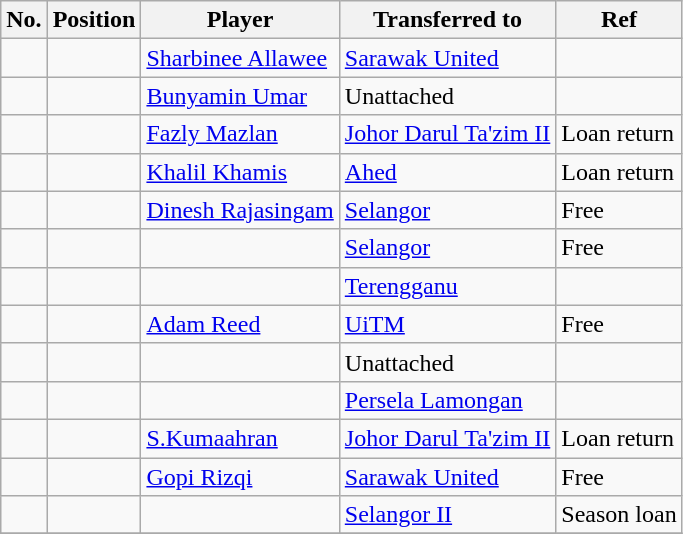<table class="wikitable plainrowheaders sortable" style="text-align:center; text-align:left">
<tr>
<th scope="col">No.</th>
<th scope="col">Position</th>
<th scope="col">Player</th>
<th scope="col">Transferred to</th>
<th scope="col" class="unsortable">Ref</th>
</tr>
<tr>
<td></td>
<td></td>
<td> <a href='#'>Sharbinee Allawee</a></td>
<td> <a href='#'>Sarawak United</a></td>
<td></td>
</tr>
<tr>
<td></td>
<td></td>
<td> <a href='#'>Bunyamin Umar</a></td>
<td>Unattached</td>
<td></td>
</tr>
<tr>
<td></td>
<td></td>
<td> <a href='#'>Fazly Mazlan</a></td>
<td> <a href='#'>Johor Darul Ta'zim II</a></td>
<td>Loan return </td>
</tr>
<tr>
<td></td>
<td></td>
<td> <a href='#'>Khalil Khamis</a></td>
<td> <a href='#'>Ahed</a></td>
<td>Loan return </td>
</tr>
<tr>
<td></td>
<td></td>
<td> <a href='#'>Dinesh Rajasingam</a></td>
<td> <a href='#'>Selangor</a></td>
<td>Free </td>
</tr>
<tr>
<td></td>
<td></td>
<td></td>
<td> <a href='#'>Selangor</a></td>
<td>Free </td>
</tr>
<tr>
<td></td>
<td></td>
<td></td>
<td> <a href='#'>Terengganu</a></td>
<td></td>
</tr>
<tr>
<td></td>
<td></td>
<td> <a href='#'>Adam Reed</a></td>
<td> <a href='#'>UiTM</a></td>
<td>Free </td>
</tr>
<tr>
<td></td>
<td></td>
<td></td>
<td>Unattached</td>
<td></td>
</tr>
<tr>
<td></td>
<td></td>
<td></td>
<td> <a href='#'>Persela Lamongan</a></td>
<td></td>
</tr>
<tr>
<td></td>
<td></td>
<td> <a href='#'>S.Kumaahran</a></td>
<td> <a href='#'>Johor Darul Ta'zim II</a></td>
<td>Loan return</td>
</tr>
<tr>
<td></td>
<td></td>
<td> <a href='#'>Gopi Rizqi</a></td>
<td> <a href='#'>Sarawak United</a></td>
<td>Free</td>
</tr>
<tr>
<td></td>
<td></td>
<td></td>
<td> <a href='#'>Selangor II</a></td>
<td>Season loan</td>
</tr>
<tr>
</tr>
</table>
